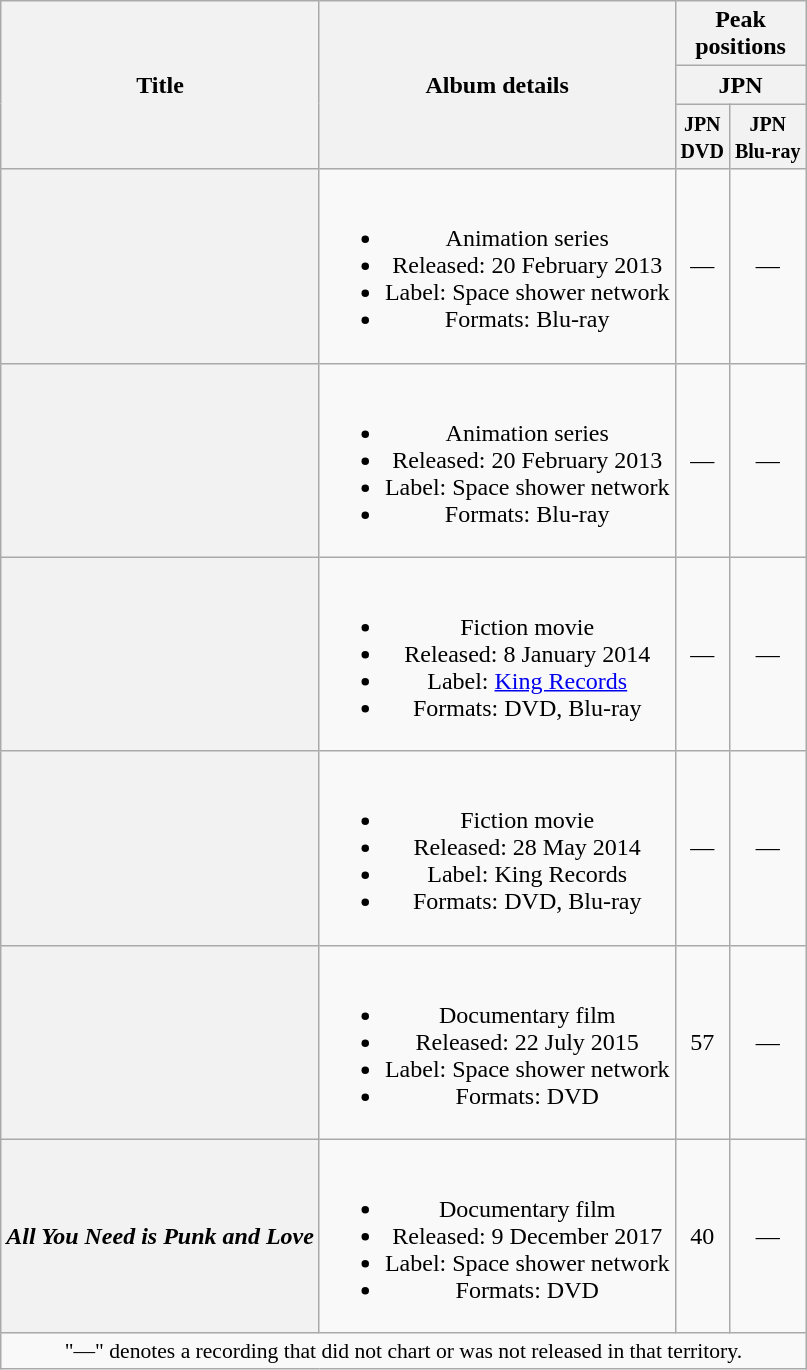<table class="wikitable plainrowheaders" style="text-align:center;">
<tr>
<th scope="col" rowspan="3">Title</th>
<th scope="col" rowspan="3">Album details</th>
<th scope="col" colspan="2">Peak <br> positions</th>
</tr>
<tr>
<th colspan="2">JPN</th>
</tr>
<tr>
<th scope="col"><small>JPN<br>DVD</small><br></th>
<th scope="col"><small>JPN<br>Blu-ray</small><br></th>
</tr>
<tr>
<th scope="row"><em></em></th>
<td><br><ul><li>Animation series</li><li>Released: 20 February 2013</li><li>Label: Space shower network</li><li>Formats: Blu-ray</li></ul></td>
<td>—</td>
<td>—</td>
</tr>
<tr>
<th scope="row"><em></em></th>
<td><br><ul><li>Animation series</li><li>Released: 20 February 2013</li><li>Label: Space shower network</li><li>Formats: Blu-ray</li></ul></td>
<td>—</td>
<td>—</td>
</tr>
<tr>
<th scope="row"><em></em></th>
<td><br><ul><li>Fiction movie</li><li>Released: 8 January 2014</li><li>Label: <a href='#'>King Records</a></li><li>Formats: DVD, Blu-ray</li></ul></td>
<td>—</td>
<td>—</td>
</tr>
<tr>
<th scope="row"><em></em></th>
<td><br><ul><li>Fiction movie</li><li>Released: 28 May 2014</li><li>Label: King Records</li><li>Formats: DVD, Blu-ray</li></ul></td>
<td>—</td>
<td>—</td>
</tr>
<tr>
<th scope="row"><em></em></th>
<td><br><ul><li>Documentary film</li><li>Released: 22 July 2015</li><li>Label: Space shower network</li><li>Formats: DVD</li></ul></td>
<td>57</td>
<td>—</td>
</tr>
<tr>
<th scope="row"><em>All You Need is Punk and Love</em></th>
<td><br><ul><li>Documentary film</li><li>Released: 9 December 2017</li><li>Label: Space shower network</li><li>Formats: DVD</li></ul></td>
<td>40</td>
<td>—</td>
</tr>
<tr>
<td align="center" colspan="4" style="font-size:90%">"—" denotes a recording that did not chart or was not released in that territory.</td>
</tr>
</table>
